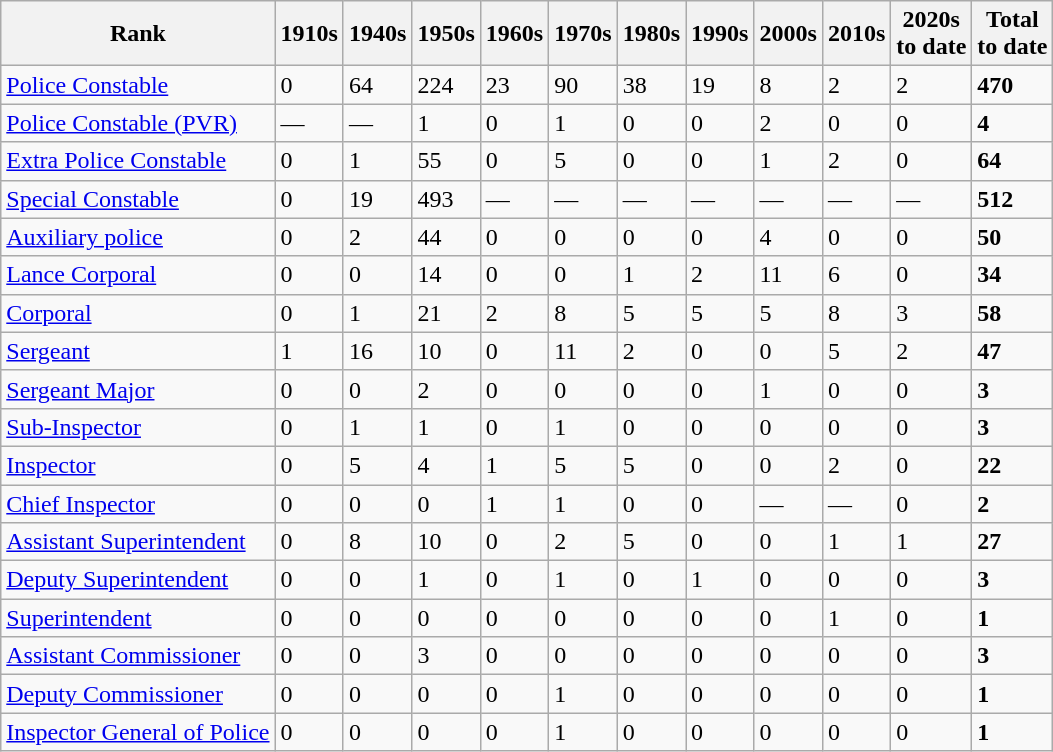<table class="wikitable sortable">
<tr>
<th>Rank</th>
<th>1910s</th>
<th>1940s</th>
<th>1950s</th>
<th>1960s</th>
<th>1970s</th>
<th>1980s</th>
<th>1990s</th>
<th>2000s</th>
<th>2010s</th>
<th>2020s<br>to date</th>
<th>Total<br>to date</th>
</tr>
<tr>
<td><a href='#'>Police Constable</a></td>
<td>0</td>
<td>64</td>
<td>224</td>
<td>23</td>
<td>90</td>
<td>38</td>
<td>19</td>
<td>8</td>
<td>2</td>
<td>2</td>
<td><strong>470</strong></td>
</tr>
<tr>
<td><a href='#'>Police Constable (PVR)</a></td>
<td>—</td>
<td>—</td>
<td>1</td>
<td>0</td>
<td>1</td>
<td>0</td>
<td>0</td>
<td>2</td>
<td>0</td>
<td>0</td>
<td><strong>4</strong></td>
</tr>
<tr>
<td><a href='#'>Extra Police Constable</a></td>
<td>0</td>
<td>1</td>
<td>55</td>
<td>0</td>
<td>5</td>
<td>0</td>
<td>0</td>
<td>1</td>
<td>2</td>
<td>0</td>
<td><strong>64</strong></td>
</tr>
<tr>
<td><a href='#'>Special Constable</a></td>
<td>0</td>
<td>19</td>
<td>493</td>
<td>—</td>
<td>—</td>
<td>—</td>
<td>—</td>
<td>—</td>
<td>—</td>
<td>—</td>
<td><strong>512</strong></td>
</tr>
<tr>
<td><a href='#'>Auxiliary police</a></td>
<td>0</td>
<td>2</td>
<td>44</td>
<td>0</td>
<td>0</td>
<td>0</td>
<td>0</td>
<td>4</td>
<td>0</td>
<td>0</td>
<td><strong>50</strong></td>
</tr>
<tr>
<td><a href='#'>Lance Corporal</a></td>
<td>0</td>
<td>0</td>
<td>14</td>
<td>0</td>
<td>0</td>
<td>1</td>
<td>2</td>
<td>11</td>
<td>6</td>
<td>0</td>
<td><strong>34</strong></td>
</tr>
<tr>
<td><a href='#'>Corporal</a></td>
<td>0</td>
<td>1</td>
<td>21</td>
<td>2</td>
<td>8</td>
<td>5</td>
<td>5</td>
<td>5</td>
<td>8</td>
<td>3</td>
<td><strong>58</strong></td>
</tr>
<tr>
<td><a href='#'>Sergeant</a></td>
<td>1</td>
<td>16</td>
<td>10</td>
<td>0</td>
<td>11</td>
<td>2</td>
<td>0</td>
<td>0</td>
<td>5</td>
<td>2</td>
<td><strong>47</strong></td>
</tr>
<tr>
<td><a href='#'>Sergeant Major</a></td>
<td>0</td>
<td>0</td>
<td>2</td>
<td>0</td>
<td>0</td>
<td>0</td>
<td>0</td>
<td>1</td>
<td>0</td>
<td>0</td>
<td><strong>3</strong></td>
</tr>
<tr>
<td><a href='#'>Sub-Inspector</a></td>
<td>0</td>
<td>1</td>
<td>1</td>
<td>0</td>
<td>1</td>
<td>0</td>
<td>0</td>
<td>0</td>
<td>0</td>
<td>0</td>
<td><strong>3</strong></td>
</tr>
<tr>
<td><a href='#'>Inspector</a></td>
<td>0</td>
<td>5</td>
<td>4</td>
<td>1</td>
<td>5</td>
<td>5</td>
<td>0</td>
<td>0</td>
<td>2</td>
<td>0</td>
<td><strong>22</strong></td>
</tr>
<tr>
<td><a href='#'>Chief Inspector</a></td>
<td>0</td>
<td>0</td>
<td>0</td>
<td>1</td>
<td>1</td>
<td>0</td>
<td>0</td>
<td>—</td>
<td>—</td>
<td>0</td>
<td><strong>2</strong></td>
</tr>
<tr>
<td><a href='#'>Assistant Superintendent</a></td>
<td>0</td>
<td>8</td>
<td>10</td>
<td>0</td>
<td>2</td>
<td>5</td>
<td>0</td>
<td>0</td>
<td>1</td>
<td>1</td>
<td><strong>27</strong></td>
</tr>
<tr>
<td><a href='#'>Deputy Superintendent</a></td>
<td>0</td>
<td>0</td>
<td>1</td>
<td>0</td>
<td>1</td>
<td>0</td>
<td>1</td>
<td>0</td>
<td>0</td>
<td>0</td>
<td><strong>3</strong></td>
</tr>
<tr>
<td><a href='#'>Superintendent</a></td>
<td>0</td>
<td>0</td>
<td>0</td>
<td>0</td>
<td>0</td>
<td>0</td>
<td>0</td>
<td>0</td>
<td>1</td>
<td>0</td>
<td><strong>1</strong></td>
</tr>
<tr>
<td><a href='#'>Assistant Commissioner</a></td>
<td>0</td>
<td>0</td>
<td>3</td>
<td>0</td>
<td>0</td>
<td>0</td>
<td>0</td>
<td>0</td>
<td>0</td>
<td>0</td>
<td><strong>3</strong></td>
</tr>
<tr>
<td><a href='#'>Deputy Commissioner</a></td>
<td>0</td>
<td>0</td>
<td>0</td>
<td>0</td>
<td>1</td>
<td>0</td>
<td>0</td>
<td>0</td>
<td>0</td>
<td>0</td>
<td><strong>1</strong></td>
</tr>
<tr>
<td><a href='#'>Inspector General of Police</a></td>
<td>0</td>
<td>0</td>
<td>0</td>
<td>0</td>
<td>1</td>
<td>0</td>
<td>0</td>
<td>0</td>
<td>0</td>
<td>0</td>
<td><strong>1</strong></td>
</tr>
</table>
